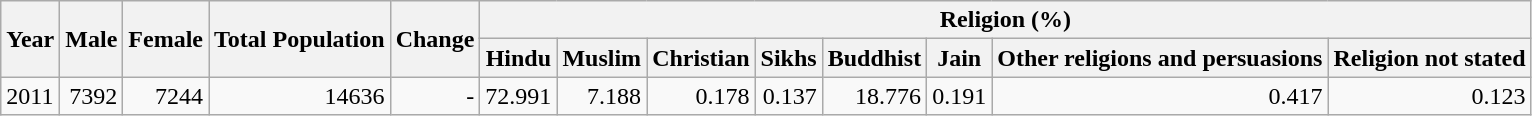<table class="wikitable">
<tr>
<th rowspan="2">Year</th>
<th rowspan="2">Male</th>
<th rowspan="2">Female</th>
<th rowspan="2">Total Population</th>
<th rowspan="2">Change</th>
<th colspan="8">Religion (%)</th>
</tr>
<tr>
<th>Hindu</th>
<th>Muslim</th>
<th>Christian</th>
<th>Sikhs</th>
<th>Buddhist</th>
<th>Jain</th>
<th>Other religions and persuasions</th>
<th>Religion not stated</th>
</tr>
<tr>
<td>2011</td>
<td style="text-align:right;">7392</td>
<td style="text-align:right;">7244</td>
<td style="text-align:right;">14636</td>
<td style="text-align:right;">-</td>
<td style="text-align:right;">72.991</td>
<td style="text-align:right;">7.188</td>
<td style="text-align:right;">0.178</td>
<td style="text-align:right;">0.137</td>
<td style="text-align:right;">18.776</td>
<td style="text-align:right;">0.191</td>
<td style="text-align:right;">0.417</td>
<td style="text-align:right;">0.123</td>
</tr>
</table>
